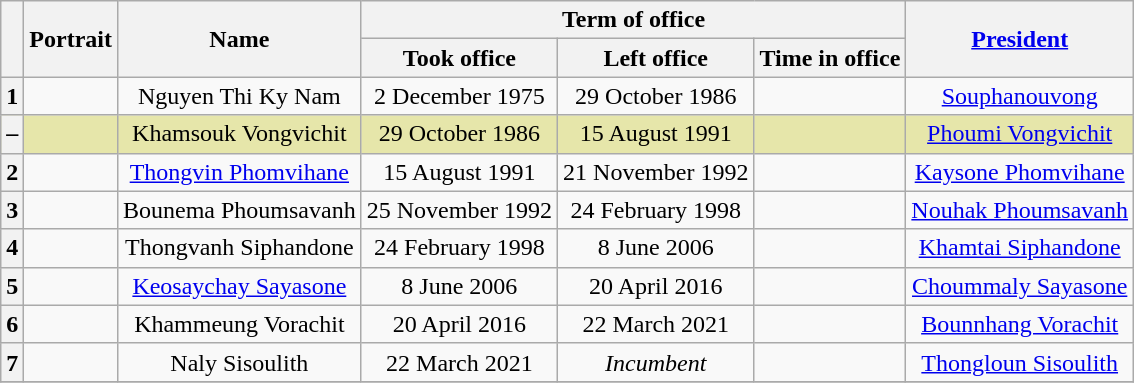<table class="wikitable" style="text-align:center">
<tr>
<th rowspan="2"></th>
<th rowspan="2">Portrait</th>
<th rowspan="2">Name<br></th>
<th colspan="3">Term of office</th>
<th rowspan="2"><a href='#'>President</a><br></th>
</tr>
<tr>
<th>Took office</th>
<th>Left office</th>
<th>Time in office</th>
</tr>
<tr>
<th><strong>1</strong></th>
<td></td>
<td>Nguyen Thi Ky Nam<br></td>
<td>2 December 1975</td>
<td>29 October 1986</td>
<td></td>
<td><a href='#'>Souphanouvong</a><br></td>
</tr>
<tr style="background:#e6e6aa;">
<th><strong>–</strong></th>
<td></td>
<td>Khamsouk Vongvichit<br></td>
<td>29 October 1986</td>
<td>15 August 1991</td>
<td></td>
<td><a href='#'>Phoumi Vongvichit</a></td>
</tr>
<tr>
<th><strong>2</strong></th>
<td></td>
<td><a href='#'>Thongvin Phomvihane</a><br></td>
<td>15 August 1991</td>
<td>21 November 1992</td>
<td></td>
<td><a href='#'>Kaysone Phomvihane</a></td>
</tr>
<tr>
<th><strong>3</strong></th>
<td></td>
<td>Bounema Phoumsavanh</td>
<td>25 November 1992</td>
<td>24 February 1998</td>
<td></td>
<td><a href='#'>Nouhak Phoumsavanh</a><br></td>
</tr>
<tr>
<th><strong>4</strong></th>
<td></td>
<td>Thongvanh Siphandone</td>
<td>24 February 1998</td>
<td>8 June 2006</td>
<td></td>
<td><a href='#'>Khamtai Siphandone</a></td>
</tr>
<tr>
<th><strong>5</strong></th>
<td></td>
<td><a href='#'>Keosaychay Sayasone</a><br></td>
<td>8 June 2006</td>
<td>20 April 2016</td>
<td></td>
<td><a href='#'>Choummaly Sayasone</a><br></td>
</tr>
<tr>
<th><strong>6</strong></th>
<td></td>
<td>Khammeung Vorachit<br></td>
<td>20 April 2016</td>
<td>22 March 2021</td>
<td></td>
<td><a href='#'>Bounnhang Vorachit</a></td>
</tr>
<tr>
<th><strong>7</strong></th>
<td></td>
<td>Naly Sisoulith<br></td>
<td>22 March 2021</td>
<td><em>Incumbent</em></td>
<td></td>
<td><a href='#'>Thongloun Sisoulith</a></td>
</tr>
<tr>
</tr>
</table>
